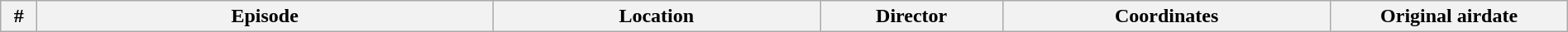<table class="wikitable plainrowheaders" style="width:100%; margin:auto;">
<tr>
<th width="2%">#</th>
<th width="25%">Episode</th>
<th width="18%">Location</th>
<th width="10%">Director</th>
<th width="18%">Coordinates</th>
<th width="13%">Original airdate<br>


</th>
</tr>
</table>
